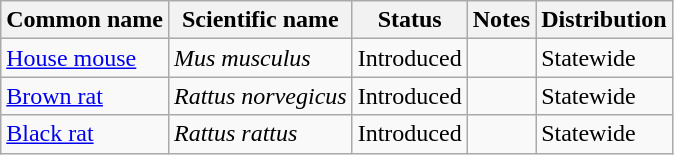<table class="wikitable">
<tr>
<th>Common name</th>
<th>Scientific name</th>
<th>Status</th>
<th>Notes</th>
<th>Distribution</th>
</tr>
<tr>
<td><a href='#'>House mouse</a></td>
<td><em>Mus musculus</em></td>
<td>Introduced</td>
<td></td>
<td>Statewide</td>
</tr>
<tr>
<td><a href='#'>Brown rat</a></td>
<td><em>Rattus norvegicus</em></td>
<td>Introduced</td>
<td></td>
<td>Statewide</td>
</tr>
<tr>
<td><a href='#'>Black rat</a></td>
<td><em>Rattus rattus</em></td>
<td>Introduced</td>
<td></td>
<td>Statewide</td>
</tr>
</table>
